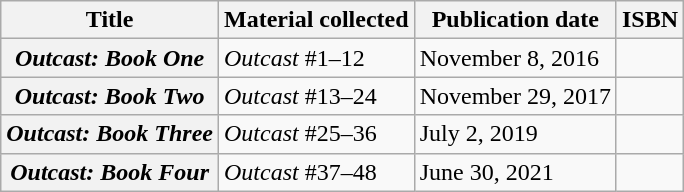<table class="wikitable">
<tr>
<th scope="col">Title</th>
<th scope="col">Material collected</th>
<th scope="col">Publication date</th>
<th scope="col">ISBN</th>
</tr>
<tr>
<th scope="row"><em>Outcast: Book One</em></th>
<td><em>Outcast</em> #1–12</td>
<td>November 8, 2016</td>
<td></td>
</tr>
<tr>
<th scope="row"><em>Outcast: Book Two</em></th>
<td><em>Outcast</em> #13–24</td>
<td>November 29, 2017</td>
<td></td>
</tr>
<tr>
<th scope="row"><em>Outcast: Book Three</em></th>
<td><em>Outcast</em> #25–36</td>
<td>July 2, 2019</td>
<td></td>
</tr>
<tr>
<th scope="row"><em>Outcast: Book Four</em></th>
<td><em>Outcast</em> #37–48</td>
<td>June 30, 2021</td>
<td></td>
</tr>
</table>
